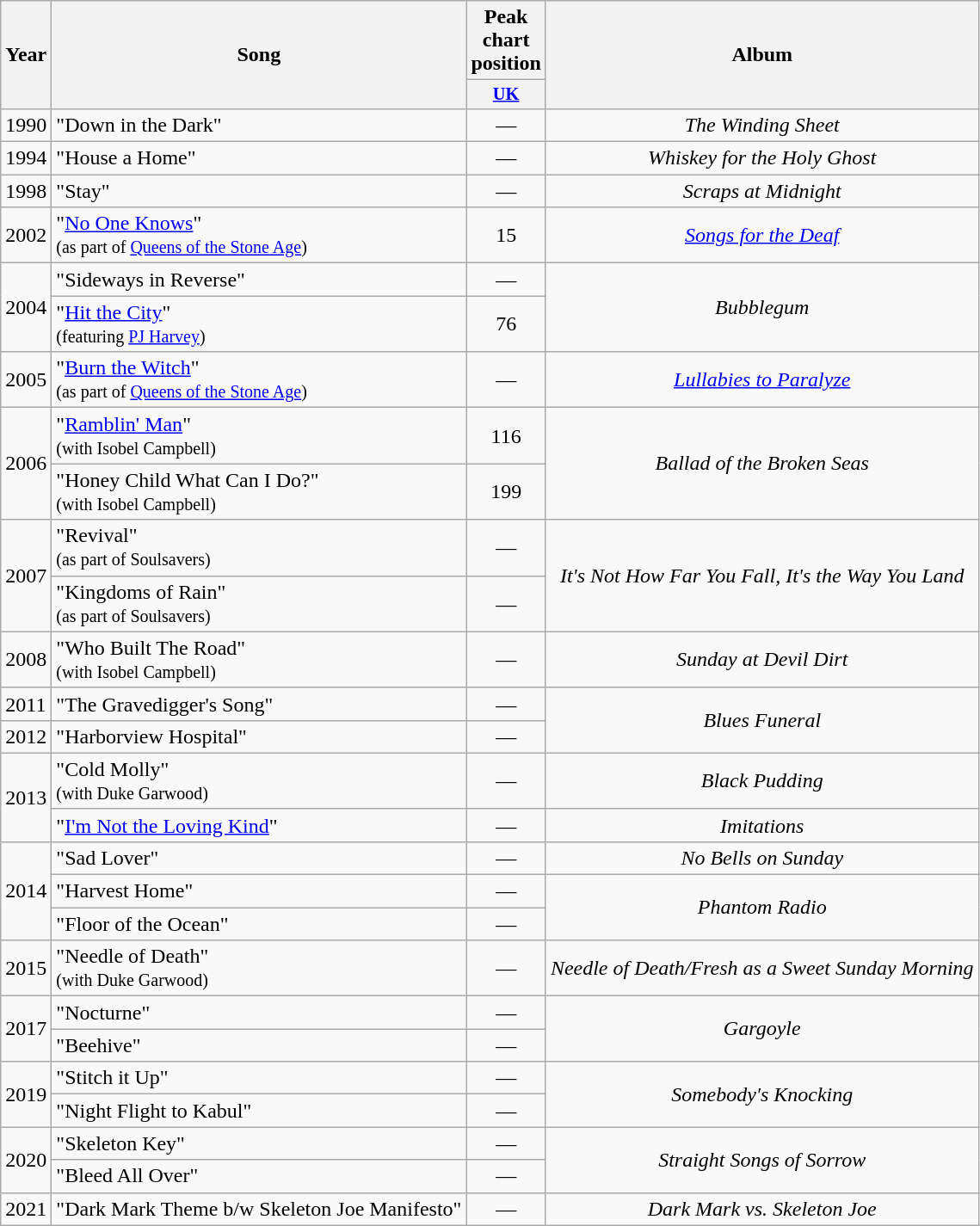<table class="wikitable">
<tr>
<th rowspan="2">Year</th>
<th rowspan="2">Song</th>
<th>Peak chart position</th>
<th rowspan="2">Album</th>
</tr>
<tr>
<th style="width:3em;font-size:85%"><a href='#'>UK</a><br></th>
</tr>
<tr>
<td>1990</td>
<td>"Down in the Dark"</td>
<td style="text-align:center;">—</td>
<td style="text-align:center;"><em>The Winding Sheet</em></td>
</tr>
<tr>
<td>1994</td>
<td>"House a Home"</td>
<td style="text-align:center;">—</td>
<td style="text-align:center;"><em>Whiskey for the Holy Ghost</em></td>
</tr>
<tr>
<td>1998</td>
<td>"Stay"</td>
<td style="text-align:center;">—</td>
<td style="text-align:center;"><em>Scraps at Midnight</em></td>
</tr>
<tr>
<td>2002</td>
<td>"<a href='#'>No One Knows</a>"<br><small>(as part of <a href='#'>Queens of the Stone Age</a>)</small></td>
<td style="text-align:center;">15</td>
<td style="text-align:center;"><em><a href='#'>Songs for the Deaf</a></em></td>
</tr>
<tr>
<td rowspan="2">2004</td>
<td>"Sideways in Reverse"</td>
<td style="text-align:center;">—</td>
<td rowspan="2" style="text-align:center;"><em>Bubblegum</em></td>
</tr>
<tr>
<td>"<a href='#'>Hit the City</a>"<br><small>(featuring <a href='#'>PJ Harvey</a>)</small></td>
<td style="text-align:center;">76</td>
</tr>
<tr>
<td>2005</td>
<td>"<a href='#'>Burn the Witch</a>"<br><small>(as part of <a href='#'>Queens of the Stone Age</a>)</small></td>
<td style="text-align:center;">—</td>
<td style="text-align:center;"><em><a href='#'>Lullabies to Paralyze</a></em></td>
</tr>
<tr>
<td rowspan="2">2006</td>
<td>"<a href='#'>Ramblin' Man</a>"<br><small>(with Isobel Campbell)</small></td>
<td style="text-align:center;">116</td>
<td rowspan="2" style="text-align:center;"><em>Ballad of the Broken Seas</em></td>
</tr>
<tr>
<td>"Honey Child What Can I Do?"<br><small>(with Isobel Campbell)</small></td>
<td style="text-align:center;">199</td>
</tr>
<tr>
<td rowspan="2">2007</td>
<td>"Revival"<br><small>(as part of Soulsavers)</small></td>
<td style="text-align:center;">—</td>
<td rowspan="2" style="text-align:center;"><em>It's Not How Far You Fall, It's the Way You Land</em></td>
</tr>
<tr>
<td>"Kingdoms of Rain"<br><small>(as part of Soulsavers)</small></td>
<td style="text-align:center;">—</td>
</tr>
<tr>
<td>2008</td>
<td>"Who Built The Road"<br><small>(with Isobel Campbell)</small></td>
<td style="text-align:center;">—</td>
<td style="text-align:center;"><em>Sunday at Devil Dirt</em></td>
</tr>
<tr>
<td>2011</td>
<td>"The Gravedigger's Song"</td>
<td style="text-align:center;">—</td>
<td rowspan="2" style="text-align:center;"><em>Blues Funeral</em></td>
</tr>
<tr>
<td>2012</td>
<td>"Harborview Hospital"</td>
<td style="text-align:center;">—</td>
</tr>
<tr>
<td rowspan="2">2013</td>
<td>"Cold Molly"<br><small>(with Duke Garwood)</small></td>
<td style="text-align:center;">—</td>
<td style="text-align:center;"><em>Black Pudding</em></td>
</tr>
<tr>
<td>"<a href='#'>I'm Not the Loving Kind</a>"</td>
<td style="text-align:center;">—</td>
<td style="text-align:center;"><em>Imitations</em></td>
</tr>
<tr>
<td rowspan="3">2014</td>
<td>"Sad Lover"</td>
<td style="text-align:center;">—</td>
<td style="text-align:center;"><em>No Bells on Sunday</em></td>
</tr>
<tr>
<td>"Harvest Home"</td>
<td style="text-align:center;">—</td>
<td rowspan="2" style="text-align:center;"><em>Phantom Radio</em></td>
</tr>
<tr>
<td>"Floor of the Ocean"</td>
<td style="text-align:center;">—</td>
</tr>
<tr>
<td>2015</td>
<td>"Needle of Death"<br><small>(with Duke Garwood)</small></td>
<td style="text-align:center;">—</td>
<td style="text-align:center;"><em>Needle of Death/Fresh as a Sweet Sunday Morning</em></td>
</tr>
<tr>
<td rowspan="2">2017</td>
<td>"Nocturne"</td>
<td style="text-align:center;">—</td>
<td rowspan="2" style="text-align:center;"><em>Gargoyle</em></td>
</tr>
<tr>
<td>"Beehive"</td>
<td style="text-align:center;">—</td>
</tr>
<tr>
<td rowspan="2">2019</td>
<td>"Stitch it Up"</td>
<td style="text-align:center;">—</td>
<td rowspan="2" style="text-align:center;"><em>Somebody's Knocking</em></td>
</tr>
<tr>
<td>"Night Flight to Kabul"</td>
<td style="text-align:center;">—</td>
</tr>
<tr>
<td rowspan="2">2020</td>
<td>"Skeleton Key"</td>
<td style="text-align:center;">—</td>
<td rowspan="2" style="text-align:center;"><em>Straight Songs of Sorrow</em></td>
</tr>
<tr>
<td>"Bleed All Over"</td>
<td style="text-align:center;">—</td>
</tr>
<tr>
<td>2021</td>
<td>"Dark Mark Theme b/w Skeleton Joe Manifesto"</td>
<td style="text-align:center;">—</td>
<td style="text-align:center;"><em>Dark Mark vs. Skeleton Joe</em></td>
</tr>
</table>
